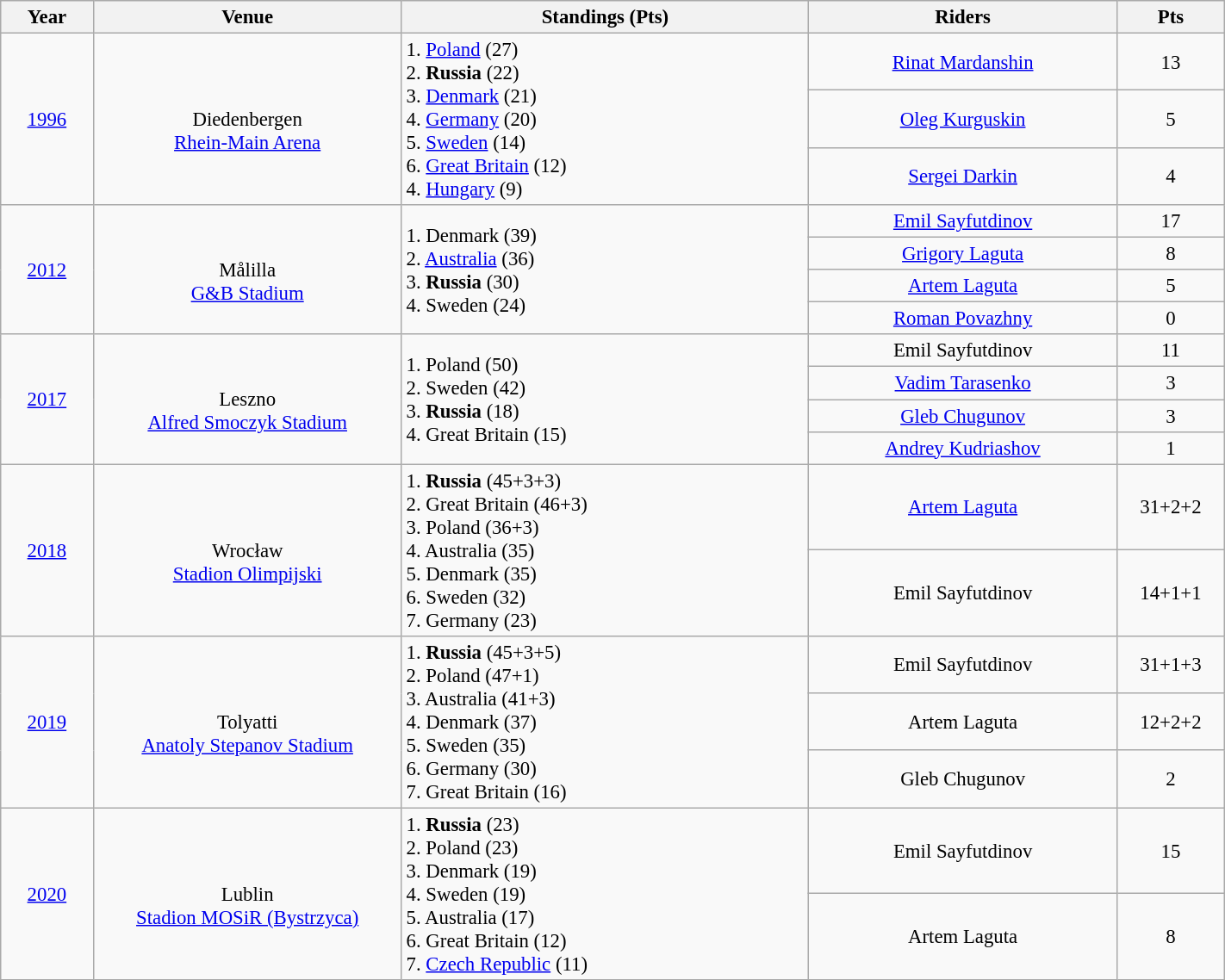<table class="wikitable"   style="font-size: 95%; width: 75%; text-align: center;">
<tr>
<th width=40>Year</th>
<th width=150>Venue</th>
<th width=200>Standings (Pts)</th>
<th width=150>Riders</th>
<th width=40>Pts</th>
</tr>
<tr>
<td rowspan="3"><a href='#'>1996</a></td>
<td rowspan="3"><br>Diedenbergen<br><a href='#'>Rhein-Main Arena</a></td>
<td rowspan="3" style="text-align: left;">1.  <a href='#'>Poland</a> (27)<br>2.  <strong>Russia</strong> (22)<br>3.  <a href='#'>Denmark</a> (21)<br>4.  <a href='#'>Germany</a> (20)<br>5.  <a href='#'>Sweden</a> (14)<br>6.  <a href='#'>Great Britain</a> (12)<br>4.  <a href='#'>Hungary</a> (9)</td>
<td><a href='#'>Rinat Mardanshin</a></td>
<td>13</td>
</tr>
<tr>
<td><a href='#'>Oleg Kurguskin</a></td>
<td>5</td>
</tr>
<tr>
<td><a href='#'>Sergei Darkin</a></td>
<td>4</td>
</tr>
<tr>
<td rowspan="4"><a href='#'>2012</a></td>
<td rowspan="4"><br>Målilla<br><a href='#'>G&B Stadium</a></td>
<td rowspan="4" style="text-align: left;">1.  Denmark (39)<br>2.  <a href='#'>Australia</a> (36)<br>3.  <strong>Russia</strong> (30)<br>4.  Sweden (24)</td>
<td><a href='#'>Emil Sayfutdinov</a></td>
<td>17</td>
</tr>
<tr>
<td><a href='#'>Grigory Laguta</a></td>
<td>8</td>
</tr>
<tr>
<td><a href='#'>Artem Laguta</a></td>
<td>5</td>
</tr>
<tr>
<td><a href='#'>Roman Povazhny</a></td>
<td>0</td>
</tr>
<tr>
<td rowspan="4"><a href='#'>2017</a></td>
<td rowspan="4"><br>Leszno<br><a href='#'>Alfred Smoczyk Stadium</a></td>
<td rowspan="4" style="text-align: left;">1.  Poland (50)<br>2.  Sweden (42)<br>3.  <strong>Russia</strong> (18)<br>4.  Great Britain (15)</td>
<td>Emil Sayfutdinov</td>
<td>11</td>
</tr>
<tr>
<td><a href='#'>Vadim Tarasenko</a></td>
<td>3</td>
</tr>
<tr>
<td><a href='#'>Gleb Chugunov</a></td>
<td>3</td>
</tr>
<tr>
<td><a href='#'>Andrey Kudriashov</a></td>
<td>1</td>
</tr>
<tr>
<td rowspan="2"><a href='#'>2018</a></td>
<td rowspan="2"><br>Wrocław<br><a href='#'>Stadion Olimpijski</a></td>
<td rowspan="2" style="text-align: left;">1.  <strong>Russia</strong> (45+3+3)<br>2.  Great Britain (46+3)<br>3.  Poland (36+3)<br>4.  Australia (35)<br>5.  Denmark (35)<br>6. Sweden (32)<br>7.  Germany (23)</td>
<td><a href='#'>Artem Laguta</a></td>
<td>31+2+2</td>
</tr>
<tr>
<td>Emil Sayfutdinov</td>
<td>14+1+1</td>
</tr>
<tr>
<td rowspan="3"><a href='#'>2019</a></td>
<td rowspan="3"><br>Tolyatti<br><a href='#'>Anatoly Stepanov Stadium</a></td>
<td rowspan="3" style="text-align: left;">1.  <strong>Russia</strong> (45+3+5)<br>2.  Poland (47+1)<br>3.  Australia (41+3)<br>4.  Denmark (37)<br>5.  Sweden (35)<br>6.  Germany (30)<br>7.  Great Britain (16)</td>
<td>Emil Sayfutdinov</td>
<td>31+1+3</td>
</tr>
<tr>
<td>Artem Laguta</td>
<td>12+2+2</td>
</tr>
<tr>
<td>Gleb Chugunov</td>
<td>2</td>
</tr>
<tr>
<td rowspan="2"><a href='#'>2020</a></td>
<td rowspan="2"><br>Lublin<br><a href='#'>Stadion MOSiR (Bystrzyca)</a></td>
<td rowspan="2" style="text-align: left;">1.  <strong>Russia</strong> (23)<br>2.  Poland (23)<br>3.  Denmark (19)<br>4.  Sweden (19)<br>5.  Australia (17)<br>6.  Great Britain (12)<br>7.  <a href='#'>Czech Republic</a> (11)</td>
<td>Emil Sayfutdinov</td>
<td>15</td>
</tr>
<tr>
<td>Artem Laguta</td>
<td>8</td>
</tr>
</table>
